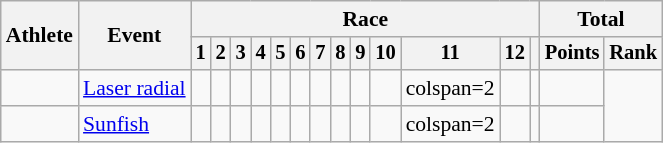<table class=wikitable style=font-size:90%;text-align:center>
<tr>
<th rowspan=2>Athlete</th>
<th rowspan=2>Event</th>
<th colspan=13>Race</th>
<th colspan=2>Total</th>
</tr>
<tr style=font-size:95%>
<th>1</th>
<th>2</th>
<th>3</th>
<th>4</th>
<th>5</th>
<th>6</th>
<th>7</th>
<th>8</th>
<th>9</th>
<th>10</th>
<th>11</th>
<th>12</th>
<th></th>
<th>Points</th>
<th>Rank</th>
</tr>
<tr>
<td align=left></td>
<td align=left><a href='#'>Laser radial</a></td>
<td></td>
<td></td>
<td></td>
<td></td>
<td></td>
<td></td>
<td></td>
<td></td>
<td></td>
<td></td>
<td>colspan=2 </td>
<td></td>
<td></td>
<td></td>
</tr>
<tr>
<td align=left></td>
<td align=left><a href='#'>Sunfish</a></td>
<td></td>
<td></td>
<td></td>
<td></td>
<td></td>
<td></td>
<td></td>
<td></td>
<td></td>
<td></td>
<td>colspan=2 </td>
<td></td>
<td></td>
<td></td>
</tr>
</table>
